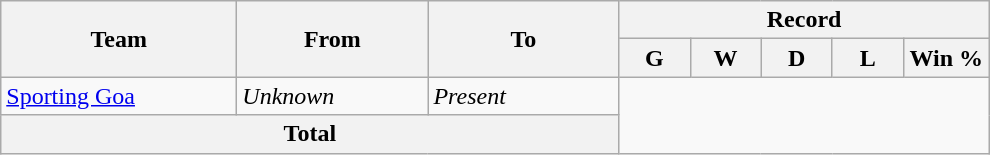<table class="wikitable" style="text-align: center">
<tr>
<th rowspan=2! width=150>Team</th>
<th rowspan=2! width=120>From</th>
<th rowspan=2! width=120>To</th>
<th colspan=7>Record</th>
</tr>
<tr>
<th width=40>G</th>
<th width=40>W</th>
<th width=40>D</th>
<th width=40>L</th>
<th width=50>Win %</th>
</tr>
<tr>
<td align=left><a href='#'>Sporting Goa</a></td>
<td align=left><em>Unknown</em></td>
<td align=left><em>Present</em><br></td>
</tr>
<tr>
<th colspan="3">Total<br></th>
</tr>
</table>
